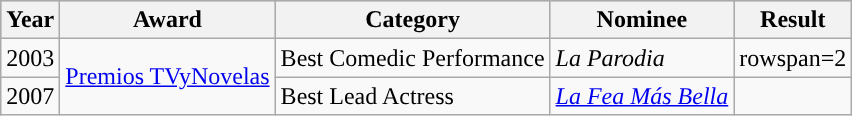<table class="wikitable">
<tr style="background:#b0c4de;">
<th>Year</th>
<th>Award</th>
<th>Category</th>
<th>Nominee</th>
<th>Result</th>
</tr>
<tr>
<td>2003</td>
<td rowspan=2><a href='#'>Premios TVyNovelas</a></td>
<td>Best Comedic Performance</td>
<td><em>La Parodia</em></td>
<td>rowspan=2 </td>
</tr>
<tr>
<td>2007</td>
<td>Best Lead Actress</td>
<td><em><a href='#'>La Fea Más Bella</a></em></td>
</tr>
</table>
